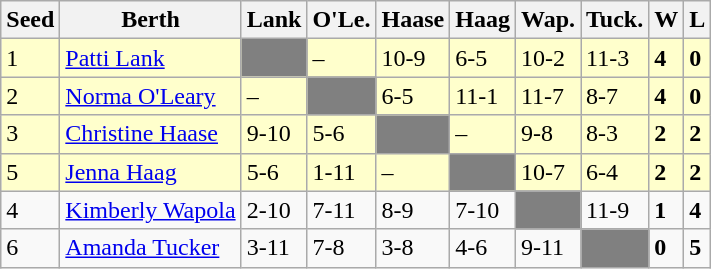<table class="wikitable">
<tr>
<th>Seed</th>
<th>Berth</th>
<th>Lank</th>
<th>O'Le.</th>
<th>Haase</th>
<th>Haag</th>
<th>Wap.</th>
<th>Tuck.</th>
<th><strong>W</strong></th>
<th><strong>L</strong></th>
</tr>
<tr bgcolor="#ffffcc">
<td>1</td>
<td> <a href='#'>Patti Lank</a></td>
<td style="background:grey"></td>
<td>–</td>
<td>10-9</td>
<td>6-5</td>
<td>10-2</td>
<td>11-3</td>
<td><strong>4</strong></td>
<td><strong>0</strong></td>
</tr>
<tr bgcolor="#ffffcc">
<td>2</td>
<td> <a href='#'>Norma O'Leary</a></td>
<td>–</td>
<td style="background:grey"></td>
<td>6-5</td>
<td>11-1</td>
<td>11-7</td>
<td>8-7</td>
<td><strong>4</strong></td>
<td><strong>0</strong></td>
</tr>
<tr bgcolor="#ffffcc">
<td>3</td>
<td> <a href='#'>Christine Haase</a></td>
<td>9-10</td>
<td>5-6</td>
<td style="background:grey"></td>
<td>–</td>
<td>9-8</td>
<td>8-3</td>
<td><strong>2</strong></td>
<td><strong>2</strong></td>
</tr>
<tr bgcolor="#ffffcc">
<td>5</td>
<td> <a href='#'>Jenna Haag</a></td>
<td>5-6</td>
<td>1-11</td>
<td>–</td>
<td style="background:grey"></td>
<td>10-7</td>
<td>6-4</td>
<td><strong>2</strong></td>
<td><strong>2</strong></td>
</tr>
<tr>
<td>4</td>
<td> <a href='#'>Kimberly Wapola</a></td>
<td>2-10</td>
<td>7-11</td>
<td>8-9</td>
<td>7-10</td>
<td style="background:grey"></td>
<td>11-9</td>
<td><strong>1</strong></td>
<td><strong>4</strong></td>
</tr>
<tr>
<td>6</td>
<td> <a href='#'>Amanda Tucker</a></td>
<td>3-11</td>
<td>7-8</td>
<td>3-8</td>
<td>4-6</td>
<td>9-11</td>
<td style="background:grey"></td>
<td><strong>0</strong></td>
<td><strong>5</strong></td>
</tr>
</table>
